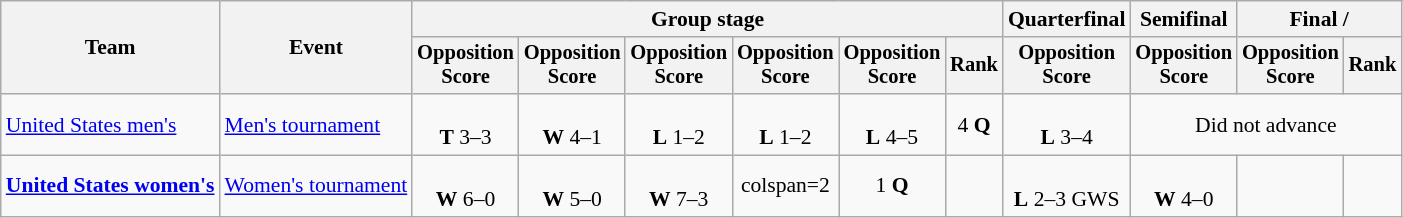<table class=wikitable style=font-size:90%;text-align:center>
<tr>
<th rowspan=2>Team</th>
<th rowspan=2>Event</th>
<th colspan=6>Group stage</th>
<th>Quarterfinal</th>
<th>Semifinal</th>
<th colspan=2>Final / </th>
</tr>
<tr style=font-size:95%>
<th>Opposition<br>Score</th>
<th>Opposition<br>Score</th>
<th>Opposition<br>Score</th>
<th>Opposition<br>Score</th>
<th>Opposition<br>Score</th>
<th>Rank</th>
<th>Opposition<br>Score</th>
<th>Opposition<br>Score</th>
<th>Opposition<br>Score</th>
<th>Rank</th>
</tr>
<tr>
<td align=left><a href='#'>United States men's</a></td>
<td align=left><a href='#'>Men's tournament</a></td>
<td><br><strong>T</strong> 3–3</td>
<td><br><strong>W</strong> 4–1</td>
<td><br><strong>L</strong> 1–2</td>
<td><br><strong>L</strong> 1–2</td>
<td><br><strong>L</strong> 4–5</td>
<td>4 <strong>Q</strong></td>
<td><br><strong>L</strong> 3–4</td>
<td colspan=3>Did not advance</td>
</tr>
<tr>
<td align=left><strong><a href='#'>United States women's</a></strong></td>
<td align=left><a href='#'>Women's tournament</a></td>
<td><br><strong>W</strong> 6–0</td>
<td><br><strong>W</strong> 5–0</td>
<td><br><strong>W</strong> 7–3</td>
<td>colspan=2 </td>
<td>1 <strong>Q</strong></td>
<td></td>
<td><br><strong>L</strong> 2–3 GWS</td>
<td><br><strong>W</strong> 4–0</td>
<td></td>
</tr>
</table>
